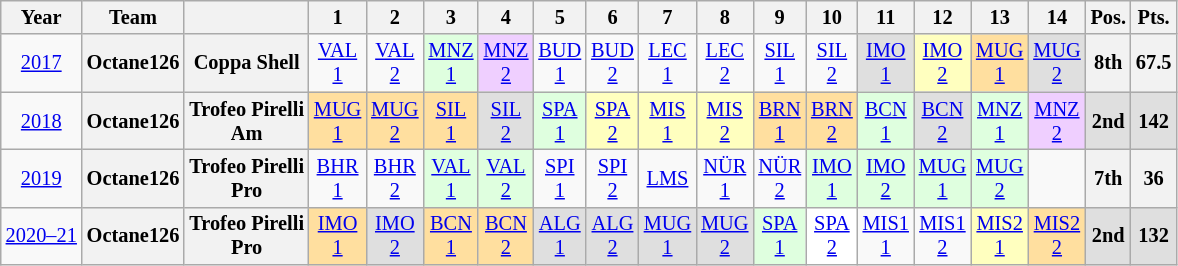<table class="wikitable" style="text-align:center; font-size:85%">
<tr>
<th>Year</th>
<th>Team</th>
<th></th>
<th>1</th>
<th>2</th>
<th>3</th>
<th>4</th>
<th>5</th>
<th>6</th>
<th>7</th>
<th>8</th>
<th>9</th>
<th>10</th>
<th>11</th>
<th>12</th>
<th>13</th>
<th>14</th>
<th>Pos.</th>
<th>Pts.</th>
</tr>
<tr>
<td><a href='#'>2017</a></td>
<th>Octane126</th>
<th><strong><span>Coppa Shell</span></strong></th>
<td><a href='#'>VAL<br>1</a></td>
<td><a href='#'>VAL<br>2</a></td>
<td style="background:#dfffdf;"><a href='#'>MNZ<br>1</a><br></td>
<td style="background:#efcfff;"><a href='#'>MNZ<br>2</a><br></td>
<td><a href='#'>BUD<br>1</a></td>
<td><a href='#'>BUD<br>2</a></td>
<td><a href='#'>LEC<br>1</a></td>
<td><a href='#'>LEC<br>2</a></td>
<td><a href='#'>SIL<br>1</a></td>
<td><a href='#'>SIL<br>2</a></td>
<td style="background:#dfdfdf;"><a href='#'>IMO<br>1</a><br></td>
<td style="background:#ffffbf;"><a href='#'>IMO<br>2</a><br></td>
<td style="background:#ffdf9f;"><a href='#'>MUG<br>1</a><br></td>
<td style="background:#dfdfdf;"><a href='#'>MUG<br>2</a><br></td>
<th>8th</th>
<th>67.5</th>
</tr>
<tr>
<td><a href='#'>2018</a></td>
<th>Octane126</th>
<th><strong><span>Trofeo Pirelli<br>Am</span></strong></th>
<td style="background:#ffdf9f;"><a href='#'>MUG<br>1</a><br></td>
<td style="background:#ffdf9f;"><a href='#'>MUG<br>2</a><br></td>
<td style="background:#ffdf9f;"><a href='#'>SIL<br>1</a><br></td>
<td style="background:#dfdfdf;"><a href='#'>SIL<br>2</a><br></td>
<td style="background:#dfffdf;"><a href='#'>SPA<br>1</a><br></td>
<td style="background:#ffffbf;"><a href='#'>SPA<br>2</a><br></td>
<td style="background:#ffffbf;"><a href='#'>MIS<br>1</a><br></td>
<td style="background:#ffffbf;"><a href='#'>MIS<br>2</a><br></td>
<td style="background:#ffdf9f;"><a href='#'>BRN<br>1</a><br></td>
<td style="background:#ffdf9f;"><a href='#'>BRN<br>2</a><br></td>
<td style="background:#dfffdf;"><a href='#'>BCN<br>1</a><br></td>
<td style="background:#dfdfdf;"><a href='#'>BCN<br>2</a><br></td>
<td style="background:#dfffdf;"><a href='#'>MNZ<br>1</a><br></td>
<td style="background:#efcfff;"><a href='#'>MNZ<br>2</a><br></td>
<th style="background:#dfdfdf;">2nd</th>
<th style="background:#dfdfdf;">142</th>
</tr>
<tr>
<td><a href='#'>2019</a></td>
<th>Octane126</th>
<th><strong><span>Trofeo Pirelli<br>Pro</span></strong></th>
<td><a href='#'>BHR<br>1</a></td>
<td><a href='#'>BHR<br>2</a></td>
<td style="background:#dfffdf;"><a href='#'>VAL<br>1</a><br></td>
<td style="background:#dfffdf;"><a href='#'>VAL<br>2</a><br></td>
<td><a href='#'>SPI<br>1</a></td>
<td><a href='#'>SPI<br>2</a></td>
<td><a href='#'>LMS</a></td>
<td><a href='#'>NÜR<br>1</a></td>
<td><a href='#'>NÜR<br>2</a></td>
<td style="background:#dfffdf;"><a href='#'>IMO<br>1</a><br></td>
<td style="background:#dfffdf;"><a href='#'>IMO<br>2</a><br></td>
<td style="background:#dfffdf;"><a href='#'>MUG<br>1</a><br></td>
<td style="background:#dfffdf;"><a href='#'>MUG<br>2</a><br></td>
<td></td>
<th>7th</th>
<th>36</th>
</tr>
<tr>
<td><a href='#'>2020–21</a></td>
<th>Octane126</th>
<th><strong><span>Trofeo Pirelli<br>Pro</span></strong></th>
<td style="background:#ffdf9f;"><a href='#'>IMO<br>1</a><br></td>
<td style="background:#dfdfdf;"><a href='#'>IMO<br>2</a><br></td>
<td style="background:#ffdf9f;"><a href='#'>BCN<br>1</a><br></td>
<td style="background:#ffdf9f;"><a href='#'>BCN<br>2</a><br></td>
<td style="background:#dfdfdf;"><a href='#'>ALG<br>1</a><br></td>
<td style="background:#dfdfdf;"><a href='#'>ALG<br>2</a><br></td>
<td style="background:#dfdfdf;"><a href='#'>MUG<br>1</a><br></td>
<td style="background:#dfdfdf;"><a href='#'>MUG<br>2</a><br></td>
<td style="background:#dfffdf;"><a href='#'>SPA<br>1</a><br></td>
<td style="background:#ffffff;"><a href='#'>SPA<br>2</a><br></td>
<td><a href='#'>MIS1<br>1</a><br></td>
<td><a href='#'>MIS1<br>2</a><br></td>
<td style="background:#ffffbf;"><a href='#'>MIS2<br>1</a><br></td>
<td style="background:#ffdf9f;"><a href='#'>MIS2<br>2</a><br></td>
<th style="background:#dfdfdf;">2nd</th>
<th style="background:#dfdfdf;">132</th>
</tr>
</table>
